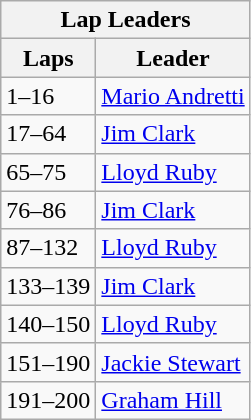<table class="wikitable">
<tr>
<th colspan=2>Lap Leaders</th>
</tr>
<tr>
<th>Laps</th>
<th>Leader</th>
</tr>
<tr>
<td>1–16</td>
<td><a href='#'>Mario Andretti</a></td>
</tr>
<tr>
<td>17–64</td>
<td><a href='#'>Jim Clark</a></td>
</tr>
<tr>
<td>65–75</td>
<td><a href='#'>Lloyd Ruby</a></td>
</tr>
<tr>
<td>76–86</td>
<td><a href='#'>Jim Clark</a></td>
</tr>
<tr>
<td>87–132</td>
<td><a href='#'>Lloyd Ruby</a></td>
</tr>
<tr>
<td>133–139</td>
<td><a href='#'>Jim Clark</a></td>
</tr>
<tr>
<td>140–150</td>
<td><a href='#'>Lloyd Ruby</a></td>
</tr>
<tr>
<td>151–190</td>
<td><a href='#'>Jackie Stewart</a></td>
</tr>
<tr>
<td>191–200</td>
<td><a href='#'>Graham Hill</a></td>
</tr>
</table>
